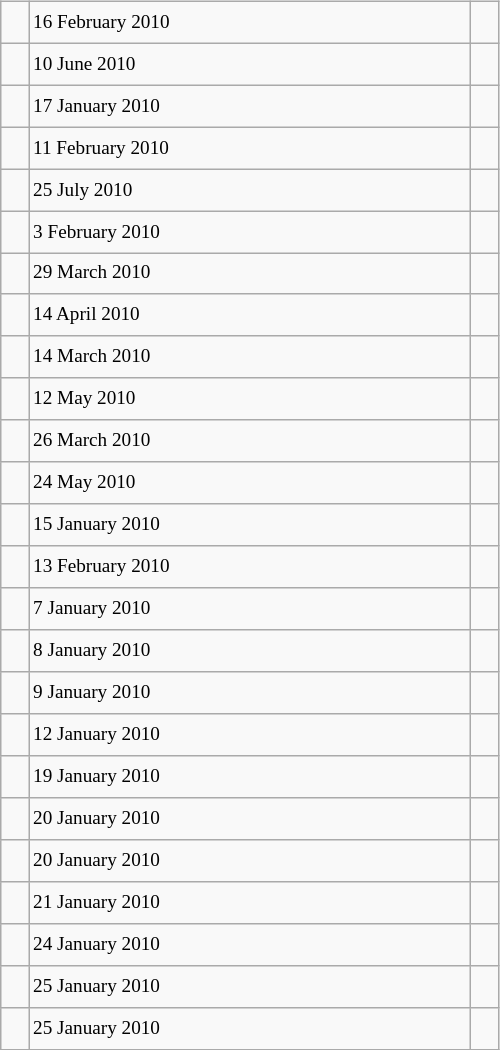<table class="wikitable" style="font-size: 80%; float: left; width: 26em; margin-right: 1em; height: 700px">
<tr>
<td></td>
<td>16 February 2010</td>
<td></td>
</tr>
<tr>
<td></td>
<td>10 June 2010</td>
<td></td>
</tr>
<tr>
<td></td>
<td>17 January 2010</td>
<td></td>
</tr>
<tr>
<td></td>
<td>11 February 2010</td>
<td></td>
</tr>
<tr>
<td></td>
<td>25 July 2010</td>
<td></td>
</tr>
<tr>
<td></td>
<td>3 February 2010</td>
<td></td>
</tr>
<tr>
<td></td>
<td>29 March 2010</td>
<td></td>
</tr>
<tr>
<td></td>
<td>14 April 2010</td>
<td></td>
</tr>
<tr>
<td></td>
<td>14 March 2010</td>
<td></td>
</tr>
<tr>
<td></td>
<td>12 May 2010</td>
<td></td>
</tr>
<tr>
<td></td>
<td>26 March 2010</td>
<td></td>
</tr>
<tr>
<td></td>
<td>24 May 2010</td>
<td></td>
</tr>
<tr>
<td></td>
<td>15 January 2010</td>
<td></td>
</tr>
<tr>
<td></td>
<td>13 February 2010</td>
<td></td>
</tr>
<tr>
<td></td>
<td>7 January 2010</td>
<td></td>
</tr>
<tr>
<td></td>
<td>8 January 2010</td>
<td></td>
</tr>
<tr>
<td></td>
<td>9 January 2010</td>
<td></td>
</tr>
<tr>
<td></td>
<td>12 January 2010</td>
<td></td>
</tr>
<tr>
<td></td>
<td>19 January 2010</td>
<td></td>
</tr>
<tr>
<td></td>
<td>20 January 2010</td>
<td></td>
</tr>
<tr>
<td></td>
<td>20 January 2010</td>
<td></td>
</tr>
<tr>
<td></td>
<td>21 January 2010</td>
<td></td>
</tr>
<tr>
<td></td>
<td>24 January 2010</td>
<td></td>
</tr>
<tr>
<td></td>
<td>25 January 2010</td>
<td></td>
</tr>
<tr>
<td></td>
<td>25 January 2010</td>
<td></td>
</tr>
</table>
